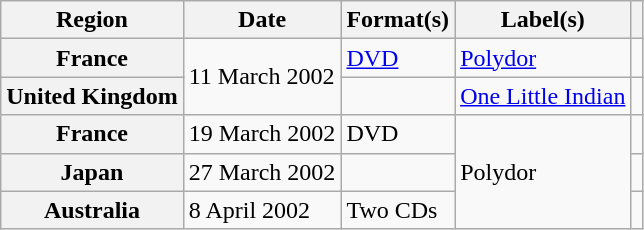<table class="wikitable sortable plainrowheaders">
<tr>
<th scope="col">Region</th>
<th scope="col">Date</th>
<th scope="col">Format(s)</th>
<th scope="col">Label(s)</th>
<th scope="col"></th>
</tr>
<tr>
<th scope="row">France</th>
<td rowspan="2">11 March 2002</td>
<td><a href='#'>DVD</a> </td>
<td><a href='#'>Polydor</a></td>
<td></td>
</tr>
<tr>
<th scope="row">United Kingdom</th>
<td></td>
<td><a href='#'>One Little Indian</a></td>
<td></td>
</tr>
<tr>
<th scope="row">France</th>
<td>19 March 2002</td>
<td>DVD </td>
<td rowspan="3">Polydor</td>
<td></td>
</tr>
<tr>
<th scope="row">Japan</th>
<td>27 March 2002</td>
<td></td>
<td></td>
</tr>
<tr>
<th scope="row">Australia</th>
<td>8 April 2002</td>
<td>Two CDs</td>
<td></td>
</tr>
</table>
